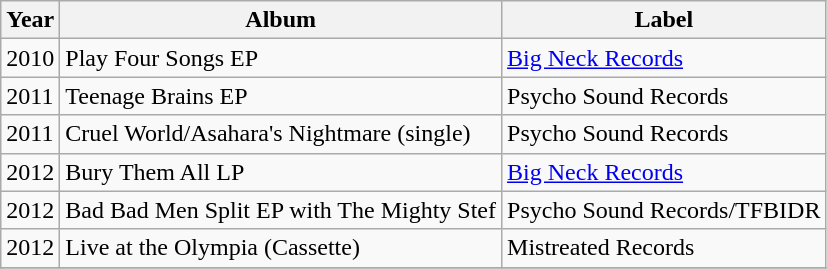<table class="wikitable">
<tr>
<th>Year</th>
<th>Album</th>
<th>Label</th>
</tr>
<tr>
<td>2010</td>
<td>Play Four Songs EP</td>
<td><a href='#'>Big Neck Records</a></td>
</tr>
<tr>
<td>2011</td>
<td>Teenage Brains EP</td>
<td>Psycho Sound Records</td>
</tr>
<tr>
<td>2011</td>
<td>Cruel World/Asahara's Nightmare (single)</td>
<td>Psycho Sound Records</td>
</tr>
<tr>
<td>2012</td>
<td>Bury Them All LP</td>
<td><a href='#'>Big Neck Records</a></td>
</tr>
<tr>
<td>2012</td>
<td>Bad Bad Men Split EP with The Mighty Stef</td>
<td>Psycho Sound Records/TFBIDR</td>
</tr>
<tr>
<td>2012</td>
<td>Live at the Olympia (Cassette)</td>
<td>Mistreated Records</td>
</tr>
<tr>
</tr>
</table>
